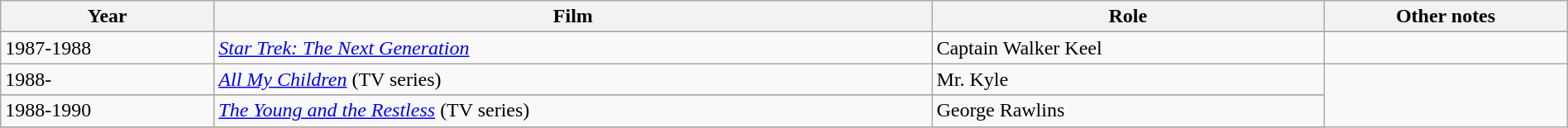<table class="wikitable"  width="100%">
<tr>
<th>Year</th>
<th>Film</th>
<th>Role</th>
<th>Other notes</th>
</tr>
<tr>
</tr>
<tr>
<td>1987-1988</td>
<td><em><a href='#'>Star Trek: The Next Generation</a></em></td>
<td>Captain Walker Keel</td>
<td></td>
</tr>
<tr>
<td>1988-</td>
<td><em><a href='#'>All My Children</a></em> (TV series)</td>
<td>Mr. Kyle</td>
</tr>
<tr>
</tr>
<tr>
<td>1988-1990</td>
<td><em><a href='#'>The Young and the Restless</a></em> (TV series)</td>
<td>George Rawlins</td>
</tr>
<tr>
</tr>
</table>
